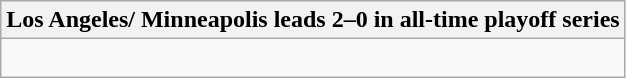<table class="wikitable collapsible collapsed">
<tr>
<th>Los Angeles/ Minneapolis leads 2–0 in all-time playoff series</th>
</tr>
<tr>
<td><br>
</td>
</tr>
</table>
